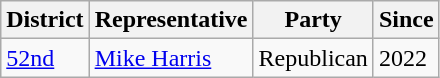<table class="wikitable">
<tr>
<th>District</th>
<th>Representative</th>
<th>Party</th>
<th>Since</th>
</tr>
<tr>
<td><a href='#'>52nd</a></td>
<td><a href='#'>Mike Harris</a></td>
<td>Republican</td>
<td>2022</td>
</tr>
</table>
